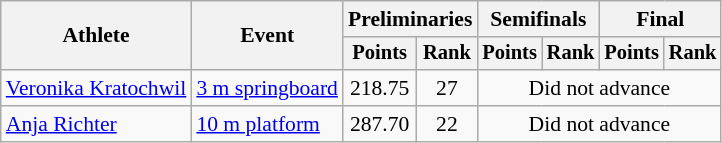<table class=wikitable style="font-size:90%">
<tr>
<th rowspan="2">Athlete</th>
<th rowspan="2">Event</th>
<th colspan="2">Preliminaries</th>
<th colspan="2">Semifinals</th>
<th colspan="2">Final</th>
</tr>
<tr style="font-size:95%">
<th>Points</th>
<th>Rank</th>
<th>Points</th>
<th>Rank</th>
<th>Points</th>
<th>Rank</th>
</tr>
<tr align=center>
<td align=left><a href='#'>Veronika Kratochwil</a></td>
<td align=left><a href='#'>3 m springboard</a></td>
<td>218.75</td>
<td>27</td>
<td colspan=4>Did not advance</td>
</tr>
<tr align=center>
<td align=left><a href='#'>Anja Richter</a></td>
<td align=left><a href='#'>10 m platform</a></td>
<td>287.70</td>
<td>22</td>
<td colspan=4>Did not advance</td>
</tr>
</table>
